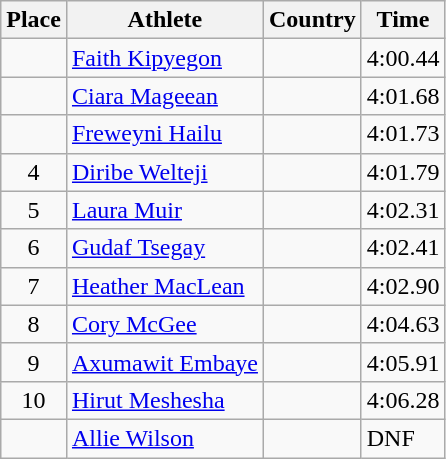<table class="wikitable">
<tr>
<th>Place</th>
<th>Athlete</th>
<th>Country</th>
<th>Time</th>
</tr>
<tr>
<td align=center></td>
<td><a href='#'>Faith Kipyegon</a></td>
<td></td>
<td>4:00.44</td>
</tr>
<tr>
<td align=center></td>
<td><a href='#'>Ciara Mageean</a></td>
<td></td>
<td>4:01.68</td>
</tr>
<tr>
<td align=center></td>
<td><a href='#'>Freweyni Hailu</a></td>
<td></td>
<td>4:01.73</td>
</tr>
<tr>
<td align=center>4</td>
<td><a href='#'>Diribe Welteji</a></td>
<td></td>
<td>4:01.79</td>
</tr>
<tr>
<td align=center>5</td>
<td><a href='#'>Laura Muir</a></td>
<td></td>
<td>4:02.31</td>
</tr>
<tr>
<td align=center>6</td>
<td><a href='#'>Gudaf Tsegay</a></td>
<td></td>
<td>4:02.41</td>
</tr>
<tr>
<td align=center>7</td>
<td><a href='#'>Heather MacLean</a></td>
<td></td>
<td>4:02.90</td>
</tr>
<tr>
<td align=center>8</td>
<td><a href='#'>Cory McGee</a></td>
<td></td>
<td>4:04.63</td>
</tr>
<tr>
<td align=center>9</td>
<td><a href='#'>Axumawit Embaye</a></td>
<td></td>
<td>4:05.91</td>
</tr>
<tr>
<td align=center>10</td>
<td><a href='#'>Hirut Meshesha</a></td>
<td></td>
<td>4:06.28</td>
</tr>
<tr>
<td align=center></td>
<td><a href='#'>Allie Wilson</a></td>
<td></td>
<td>DNF</td>
</tr>
</table>
